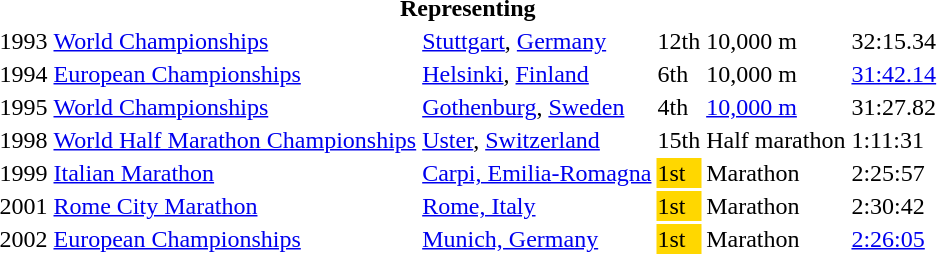<table>
<tr>
<th colspan="6">Representing </th>
</tr>
<tr>
<td>1993</td>
<td><a href='#'>World Championships</a></td>
<td><a href='#'>Stuttgart</a>, <a href='#'>Germany</a></td>
<td>12th</td>
<td>10,000 m</td>
<td>32:15.34</td>
</tr>
<tr>
<td>1994</td>
<td><a href='#'>European Championships</a></td>
<td><a href='#'>Helsinki</a>, <a href='#'>Finland</a></td>
<td>6th</td>
<td>10,000 m</td>
<td><a href='#'>31:42.14</a></td>
</tr>
<tr>
<td>1995</td>
<td><a href='#'>World Championships</a></td>
<td><a href='#'>Gothenburg</a>, <a href='#'>Sweden</a></td>
<td>4th</td>
<td><a href='#'>10,000 m</a></td>
<td>31:27.82</td>
</tr>
<tr>
<td>1998</td>
<td><a href='#'>World Half Marathon Championships</a></td>
<td><a href='#'>Uster</a>, <a href='#'>Switzerland</a></td>
<td>15th</td>
<td>Half marathon</td>
<td>1:11:31</td>
</tr>
<tr>
<td>1999</td>
<td><a href='#'>Italian Marathon</a></td>
<td><a href='#'>Carpi, Emilia-Romagna</a></td>
<td bgcolor="gold">1st</td>
<td>Marathon</td>
<td>2:25:57</td>
</tr>
<tr>
<td>2001</td>
<td><a href='#'>Rome City Marathon</a></td>
<td><a href='#'>Rome, Italy</a></td>
<td bgcolor="gold">1st</td>
<td>Marathon</td>
<td>2:30:42</td>
</tr>
<tr>
<td>2002</td>
<td><a href='#'>European Championships</a></td>
<td><a href='#'>Munich, Germany</a></td>
<td bgcolor="gold">1st</td>
<td>Marathon</td>
<td><a href='#'>2:26:05</a></td>
</tr>
</table>
